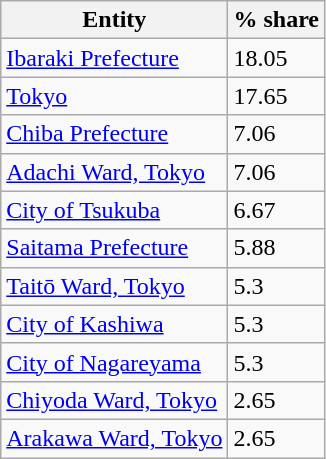<table class="wikitable">
<tr>
<th>Entity</th>
<th>% share</th>
</tr>
<tr>
<td><a href='#'>Ibaraki Prefecture</a></td>
<td>18.05</td>
</tr>
<tr>
<td><a href='#'>Tokyo</a></td>
<td>17.65</td>
</tr>
<tr>
<td><a href='#'>Chiba Prefecture</a></td>
<td>7.06</td>
</tr>
<tr>
<td><a href='#'>Adachi Ward, Tokyo</a></td>
<td>7.06</td>
</tr>
<tr>
<td><a href='#'>City of Tsukuba</a></td>
<td>6.67</td>
</tr>
<tr>
<td><a href='#'>Saitama Prefecture</a></td>
<td>5.88</td>
</tr>
<tr>
<td><a href='#'>Taitō Ward, Tokyo</a></td>
<td>5.3</td>
</tr>
<tr>
<td><a href='#'>City of Kashiwa</a></td>
<td>5.3</td>
</tr>
<tr>
<td><a href='#'>City of Nagareyama</a></td>
<td>5.3</td>
</tr>
<tr>
<td><a href='#'>Chiyoda Ward, Tokyo</a></td>
<td>2.65</td>
</tr>
<tr>
<td><a href='#'>Arakawa Ward, Tokyo</a></td>
<td>2.65</td>
</tr>
</table>
